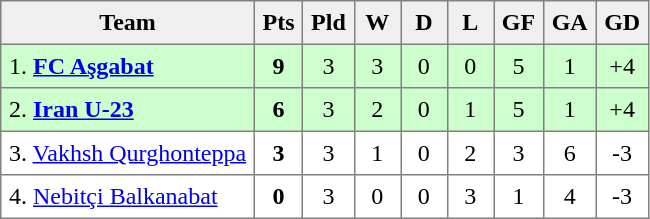<table style=border-collapse:collapse border=1 cellspacing=0 cellpadding=5>
<tr align=center bgcolor=#efefef>
<th>Team</th>
<th width=20>Pts</th>
<th width=20>Pld</th>
<th width=20>W</th>
<th width=20>D</th>
<th width=20>L</th>
<th width=20>GF</th>
<th width=20>GA</th>
<th width=20>GD</th>
</tr>
<tr align=center bgcolor=ccffcc>
<td align=left>1.  <strong><a href='#'>FC Aşgabat</a></strong></td>
<td><strong>9</strong></td>
<td>3</td>
<td>3</td>
<td>0</td>
<td>0</td>
<td>5</td>
<td>1</td>
<td>+4</td>
</tr>
<tr align=center bgcolor=ccffcc>
<td align=left>2.  <strong><a href='#'>Iran U-23</a></strong></td>
<td><strong>6</strong></td>
<td>3</td>
<td>2</td>
<td>0</td>
<td>1</td>
<td>5</td>
<td>1</td>
<td>+4</td>
</tr>
<tr align=center>
<td align=left>3.  <a href='#'>Vakhsh Qurghonteppa</a></td>
<td><strong>3</strong></td>
<td>3</td>
<td>1</td>
<td>0</td>
<td>2</td>
<td>3</td>
<td>6</td>
<td>-3</td>
</tr>
<tr align=center>
<td align=left>4.  <a href='#'>Nebitçi Balkanabat</a></td>
<td><strong>0</strong></td>
<td>3</td>
<td>0</td>
<td>0</td>
<td>3</td>
<td>1</td>
<td>4</td>
<td>-3</td>
</tr>
</table>
